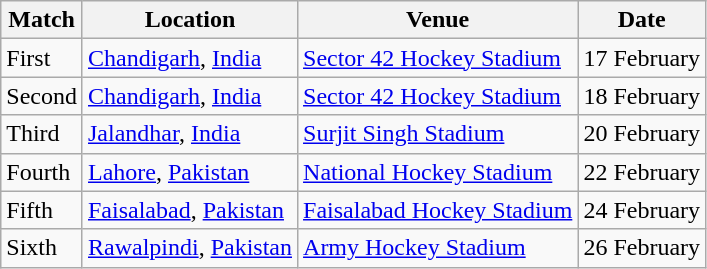<table class="wikitable">
<tr>
<th>Match</th>
<th>Location</th>
<th>Venue</th>
<th>Date</th>
</tr>
<tr>
<td>First</td>
<td><a href='#'>Chandigarh</a>, <a href='#'>India</a></td>
<td><a href='#'>Sector 42 Hockey Stadium</a></td>
<td>17 February</td>
</tr>
<tr>
<td>Second</td>
<td><a href='#'>Chandigarh</a>, <a href='#'>India</a></td>
<td><a href='#'>Sector 42 Hockey Stadium</a></td>
<td>18 February</td>
</tr>
<tr>
<td>Third</td>
<td><a href='#'>Jalandhar</a>, <a href='#'>India</a></td>
<td><a href='#'>Surjit Singh Stadium</a></td>
<td>20 February</td>
</tr>
<tr>
<td>Fourth</td>
<td><a href='#'>Lahore</a>, <a href='#'>Pakistan</a></td>
<td><a href='#'>National Hockey Stadium</a></td>
<td>22 February</td>
</tr>
<tr>
<td>Fifth</td>
<td><a href='#'>Faisalabad</a>, <a href='#'>Pakistan</a></td>
<td><a href='#'>Faisalabad Hockey Stadium</a></td>
<td>24 February</td>
</tr>
<tr>
<td>Sixth</td>
<td><a href='#'>Rawalpindi</a>, <a href='#'>Pakistan</a></td>
<td><a href='#'>Army Hockey Stadium</a></td>
<td>26 February</td>
</tr>
</table>
